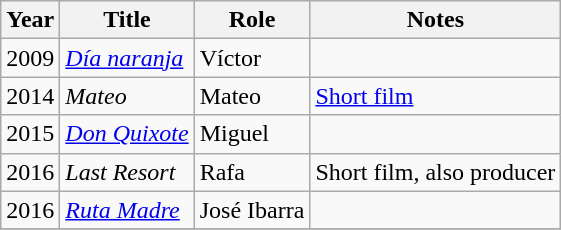<table class="wikitable sortable">
<tr>
<th>Year</th>
<th>Title</th>
<th>Role</th>
<th>Notes</th>
</tr>
<tr>
<td>2009</td>
<td><em><a href='#'>Día naranja</a></em></td>
<td>Víctor</td>
<td></td>
</tr>
<tr>
<td>2014</td>
<td><em>Mateo</em></td>
<td>Mateo</td>
<td><a href='#'>Short film</a></td>
</tr>
<tr>
<td>2015</td>
<td><em><a href='#'>Don Quixote</a></em></td>
<td>Miguel</td>
<td></td>
</tr>
<tr>
<td>2016</td>
<td><em>Last Resort</em></td>
<td>Rafa</td>
<td>Short film, also producer</td>
</tr>
<tr>
<td>2016</td>
<td><em><a href='#'>Ruta Madre</a></em></td>
<td>José Ibarra</td>
<td></td>
</tr>
<tr>
</tr>
</table>
